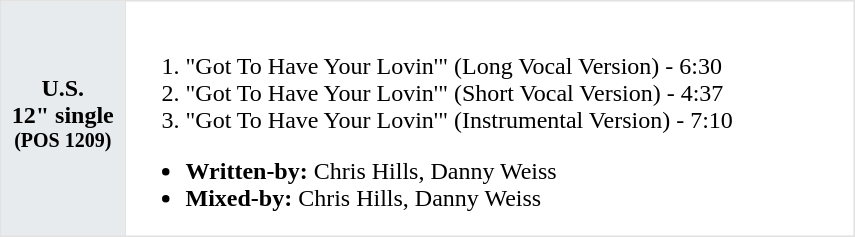<table class="toccolours"  border=1 cellpadding=0 cellspacing=0 style="width: 570px; margin: 0 0 1em 1em; border-collapse: collapse; border: 1px solid #E2E2E2;">
<tr>
<th bgcolor="#E7EBEE">U.S.<br>12" single<br><sup>(POS 1209)</sup></th>
<td><br><ol><li>"Got To Have Your Lovin'" (Long Vocal Version) - 6:30</li><li>"Got To Have Your Lovin'" (Short Vocal Version) - 4:37</li><li>"Got To Have Your Lovin'" (Instrumental Version) - 7:10</li></ol><ul><li><strong>Written-by:</strong> Chris Hills, Danny Weiss</li><li><strong>Mixed-by:</strong> Chris Hills, Danny Weiss</li></ul></td>
</tr>
</table>
